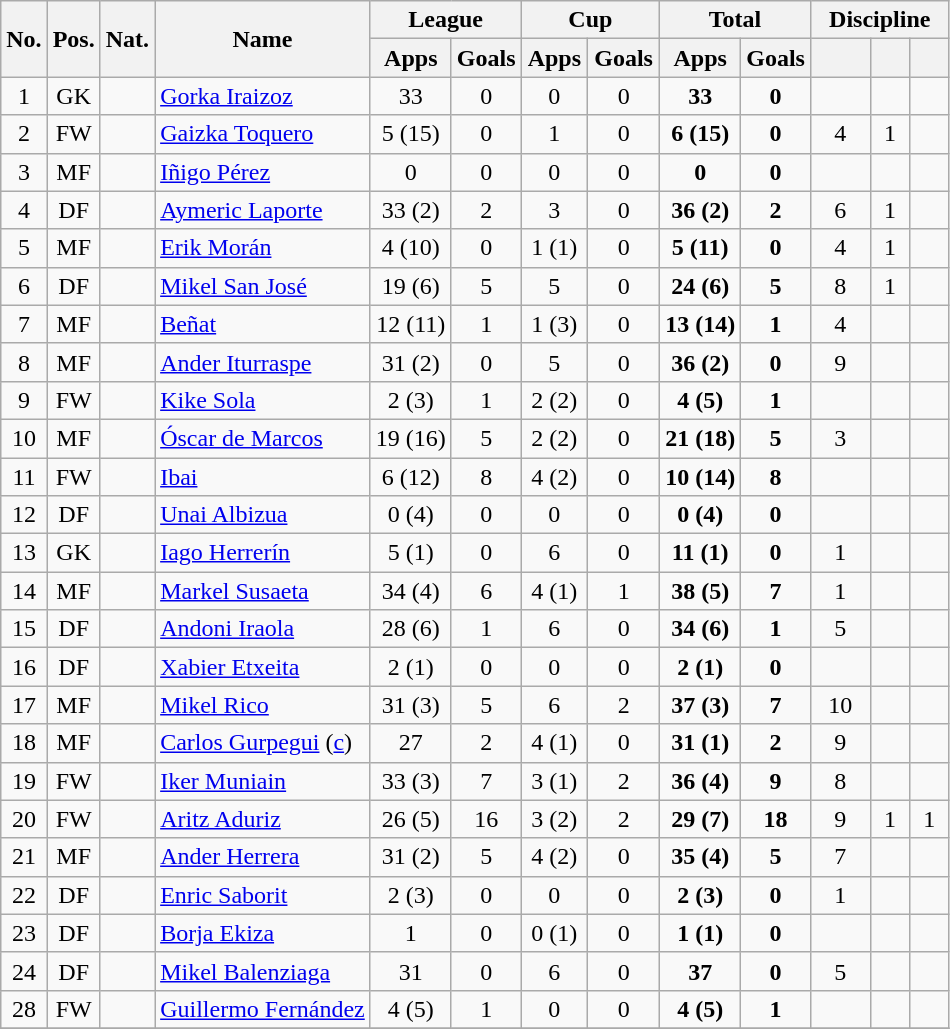<table class="wikitable" style="text-align:center">
<tr>
<th rowspan="2" valign="center">No.</th>
<th rowspan="2" valign="center">Pos.</th>
<th rowspan="2" valign="center">Nat.</th>
<th rowspan="2" valign="center">Name</th>
<th colspan="2" width="85">League</th>
<th colspan="2" width="85">Cup</th>
<th colspan="2" width="85">Total</th>
<th colspan="3" width="85">Discipline</th>
</tr>
<tr>
<th>Apps</th>
<th>Goals</th>
<th>Apps</th>
<th>Goals</th>
<th>Apps</th>
<th>Goals</th>
<th></th>
<th></th>
<th></th>
</tr>
<tr>
<td>1</td>
<td>GK</td>
<td></td>
<td align="left"><a href='#'>Gorka Iraizoz</a></td>
<td>33</td>
<td>0</td>
<td>0</td>
<td>0</td>
<td><strong>33</strong></td>
<td><strong>0</strong></td>
<td></td>
<td></td>
<td></td>
</tr>
<tr>
<td>2</td>
<td>FW</td>
<td></td>
<td align="left"><a href='#'>Gaizka Toquero</a></td>
<td>5 (15)</td>
<td>0</td>
<td>1</td>
<td>0</td>
<td><strong>6 (15)</strong></td>
<td><strong>0</strong></td>
<td>4</td>
<td>1</td>
<td></td>
</tr>
<tr>
<td>3</td>
<td>MF</td>
<td></td>
<td align="left"><a href='#'>Iñigo Pérez</a></td>
<td>0</td>
<td>0</td>
<td>0</td>
<td>0</td>
<td><strong>0</strong></td>
<td><strong>0</strong></td>
<td></td>
<td></td>
<td></td>
</tr>
<tr>
<td>4</td>
<td>DF</td>
<td></td>
<td align="left"><a href='#'>Aymeric Laporte</a></td>
<td>33 (2)</td>
<td>2</td>
<td>3</td>
<td>0</td>
<td><strong>36 (2)</strong></td>
<td><strong>2</strong></td>
<td>6</td>
<td>1</td>
<td></td>
</tr>
<tr>
<td>5</td>
<td>MF</td>
<td></td>
<td align="left"><a href='#'>Erik Morán</a></td>
<td>4 (10)</td>
<td>0</td>
<td>1 (1)</td>
<td>0</td>
<td><strong>5 (11)</strong></td>
<td><strong>0</strong></td>
<td>4</td>
<td>1</td>
<td></td>
</tr>
<tr>
<td>6</td>
<td>DF</td>
<td></td>
<td align="left"><a href='#'>Mikel San José</a></td>
<td>19 (6)</td>
<td>5</td>
<td>5</td>
<td>0</td>
<td><strong>24 (6)</strong></td>
<td><strong>5</strong></td>
<td>8</td>
<td>1</td>
<td></td>
</tr>
<tr>
<td>7</td>
<td>MF</td>
<td></td>
<td align="left"><a href='#'>Beñat</a></td>
<td>12 (11)</td>
<td>1</td>
<td>1 (3)</td>
<td>0</td>
<td><strong>13 (14)</strong></td>
<td><strong>1</strong></td>
<td>4</td>
<td></td>
<td></td>
</tr>
<tr>
<td>8</td>
<td>MF</td>
<td></td>
<td align="left"><a href='#'>Ander Iturraspe</a></td>
<td>31 (2)</td>
<td>0</td>
<td>5</td>
<td>0</td>
<td><strong>36 (2)</strong></td>
<td><strong>0</strong></td>
<td>9</td>
<td></td>
<td></td>
</tr>
<tr>
<td>9</td>
<td>FW</td>
<td></td>
<td align="left"><a href='#'>Kike Sola</a></td>
<td>2 (3)</td>
<td>1</td>
<td>2 (2)</td>
<td>0</td>
<td><strong>4 (5)</strong></td>
<td><strong>1</strong></td>
<td></td>
<td></td>
<td></td>
</tr>
<tr>
<td>10</td>
<td>MF</td>
<td></td>
<td align="left"><a href='#'>Óscar de Marcos</a></td>
<td>19 (16)</td>
<td>5</td>
<td>2 (2)</td>
<td>0</td>
<td><strong>21 (18)</strong></td>
<td><strong>5</strong></td>
<td>3</td>
<td></td>
<td></td>
</tr>
<tr>
<td>11</td>
<td>FW</td>
<td></td>
<td align="left"><a href='#'>Ibai</a></td>
<td>6 (12)</td>
<td>8</td>
<td>4 (2)</td>
<td>0</td>
<td><strong>10 (14)</strong></td>
<td><strong>8</strong></td>
<td></td>
<td></td>
<td></td>
</tr>
<tr>
<td>12</td>
<td>DF</td>
<td></td>
<td align="left"><a href='#'>Unai Albizua</a></td>
<td>0 (4)</td>
<td>0</td>
<td>0</td>
<td>0</td>
<td><strong>0 (4)</strong></td>
<td><strong>0</strong></td>
<td></td>
<td></td>
<td></td>
</tr>
<tr>
<td>13</td>
<td>GK</td>
<td></td>
<td align="left"><a href='#'>Iago Herrerín</a></td>
<td>5 (1)</td>
<td>0</td>
<td>6</td>
<td>0</td>
<td><strong>11 (1)</strong></td>
<td><strong>0</strong></td>
<td>1</td>
<td></td>
<td></td>
</tr>
<tr>
<td>14</td>
<td>MF</td>
<td></td>
<td align="left"><a href='#'>Markel Susaeta</a></td>
<td>34 (4)</td>
<td>6</td>
<td>4 (1)</td>
<td>1</td>
<td><strong>38 (5)</strong></td>
<td><strong>7</strong></td>
<td>1</td>
<td></td>
<td></td>
</tr>
<tr>
<td>15</td>
<td>DF</td>
<td></td>
<td align="left"><a href='#'>Andoni Iraola</a></td>
<td>28 (6)</td>
<td>1</td>
<td>6</td>
<td>0</td>
<td><strong>34 (6)</strong></td>
<td><strong>1</strong></td>
<td>5</td>
<td></td>
<td></td>
</tr>
<tr>
<td>16</td>
<td>DF</td>
<td></td>
<td align="left"><a href='#'>Xabier Etxeita</a></td>
<td>2 (1)</td>
<td>0</td>
<td>0</td>
<td>0</td>
<td><strong>2 (1)</strong></td>
<td><strong>0</strong></td>
<td></td>
<td></td>
<td></td>
</tr>
<tr>
<td>17</td>
<td>MF</td>
<td></td>
<td align="left"><a href='#'>Mikel Rico</a></td>
<td>31 (3)</td>
<td>5</td>
<td>6</td>
<td>2</td>
<td><strong>37 (3)</strong></td>
<td><strong>7</strong></td>
<td>10</td>
<td></td>
<td></td>
</tr>
<tr>
<td>18</td>
<td>MF</td>
<td></td>
<td align="left"><a href='#'>Carlos Gurpegui</a> (<a href='#'>c</a>)</td>
<td>27</td>
<td>2</td>
<td>4 (1)</td>
<td>0</td>
<td><strong>31 (1)</strong></td>
<td><strong>2</strong></td>
<td>9</td>
<td></td>
<td></td>
</tr>
<tr>
<td>19</td>
<td>FW</td>
<td></td>
<td align="left"><a href='#'>Iker Muniain</a></td>
<td>33 (3)</td>
<td>7</td>
<td>3 (1)</td>
<td>2</td>
<td><strong>36 (4)</strong></td>
<td><strong>9</strong></td>
<td>8</td>
<td></td>
<td></td>
</tr>
<tr>
<td>20</td>
<td>FW</td>
<td></td>
<td align="left"><a href='#'>Aritz Aduriz</a></td>
<td>26 (5)</td>
<td>16</td>
<td>3 (2)</td>
<td>2</td>
<td><strong>29 (7)</strong></td>
<td><strong>18</strong></td>
<td>9</td>
<td>1</td>
<td>1</td>
</tr>
<tr>
<td>21</td>
<td>MF</td>
<td></td>
<td align="left"><a href='#'>Ander Herrera</a></td>
<td>31 (2)</td>
<td>5</td>
<td>4 (2)</td>
<td>0</td>
<td><strong>35 (4)</strong></td>
<td><strong>5</strong></td>
<td>7</td>
<td></td>
<td></td>
</tr>
<tr>
<td>22</td>
<td>DF</td>
<td></td>
<td align="left"><a href='#'>Enric Saborit</a></td>
<td>2 (3)</td>
<td>0</td>
<td>0</td>
<td>0</td>
<td><strong>2 (3)</strong></td>
<td><strong>0</strong></td>
<td>1</td>
<td></td>
<td></td>
</tr>
<tr>
<td>23</td>
<td>DF</td>
<td></td>
<td align="left"><a href='#'>Borja Ekiza</a></td>
<td>1</td>
<td>0</td>
<td>0 (1)</td>
<td>0</td>
<td><strong>1 (1)</strong></td>
<td><strong>0</strong></td>
<td></td>
<td></td>
<td></td>
</tr>
<tr>
<td>24</td>
<td>DF</td>
<td></td>
<td align="left"><a href='#'>Mikel Balenziaga</a></td>
<td>31</td>
<td>0</td>
<td>6</td>
<td>0</td>
<td><strong>37</strong></td>
<td><strong>0</strong></td>
<td>5</td>
<td></td>
<td></td>
</tr>
<tr>
<td>28</td>
<td>FW</td>
<td></td>
<td align="left"><a href='#'>Guillermo Fernández</a></td>
<td>4 (5)</td>
<td>1</td>
<td>0</td>
<td>0</td>
<td><strong>4 (5)</strong></td>
<td><strong>1</strong></td>
<td></td>
<td></td>
<td></td>
</tr>
<tr>
</tr>
</table>
